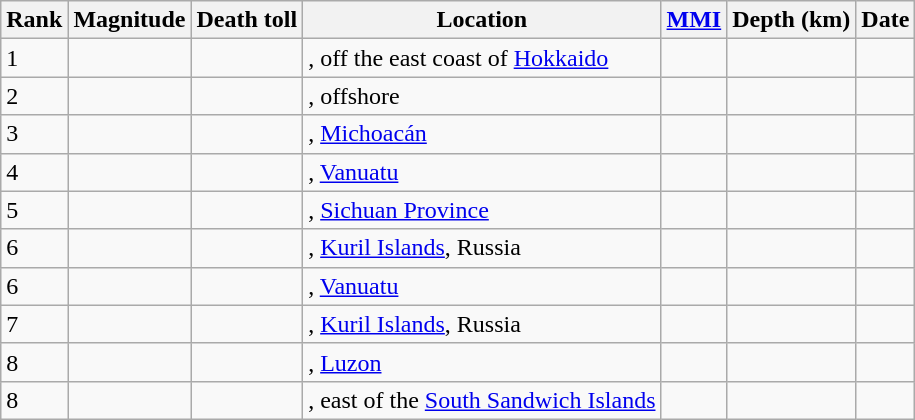<table class="sortable wikitable" style="font-size:100%;">
<tr>
<th>Rank</th>
<th>Magnitude</th>
<th>Death toll</th>
<th>Location</th>
<th><a href='#'>MMI</a></th>
<th>Depth (km)</th>
<th>Date</th>
</tr>
<tr>
<td>1</td>
<td></td>
<td></td>
<td>, off the east coast of <a href='#'>Hokkaido</a></td>
<td></td>
<td></td>
<td></td>
</tr>
<tr>
<td>2</td>
<td></td>
<td></td>
<td>, offshore</td>
<td></td>
<td></td>
<td></td>
</tr>
<tr>
<td>3</td>
<td></td>
<td></td>
<td>, <a href='#'>Michoacán</a></td>
<td></td>
<td></td>
<td></td>
</tr>
<tr>
<td>4</td>
<td></td>
<td></td>
<td>, <a href='#'>Vanuatu</a></td>
<td></td>
<td></td>
<td></td>
</tr>
<tr>
<td>5</td>
<td></td>
<td></td>
<td>, <a href='#'>Sichuan Province</a></td>
<td></td>
<td></td>
<td></td>
</tr>
<tr>
<td>6</td>
<td></td>
<td></td>
<td>, <a href='#'>Kuril Islands</a>, Russia</td>
<td></td>
<td></td>
<td></td>
</tr>
<tr>
<td>6</td>
<td></td>
<td></td>
<td>, <a href='#'>Vanuatu</a></td>
<td></td>
<td></td>
<td></td>
</tr>
<tr>
<td>7</td>
<td></td>
<td></td>
<td>, <a href='#'>Kuril Islands</a>, Russia</td>
<td></td>
<td></td>
<td></td>
</tr>
<tr>
<td>8</td>
<td></td>
<td></td>
<td>, <a href='#'>Luzon</a></td>
<td></td>
<td></td>
<td></td>
</tr>
<tr>
<td>8</td>
<td></td>
<td></td>
<td>, east of the <a href='#'>South Sandwich Islands</a></td>
<td></td>
<td></td>
<td></td>
</tr>
</table>
